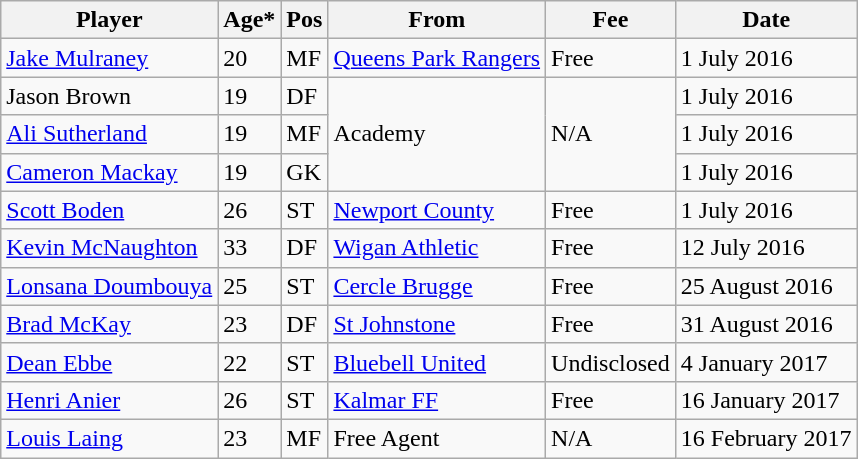<table class="wikitable">
<tr>
<th>Player</th>
<th>Age*</th>
<th>Pos</th>
<th>From</th>
<th>Fee</th>
<th>Date</th>
</tr>
<tr>
<td> <a href='#'>Jake Mulraney</a></td>
<td>20</td>
<td>MF</td>
<td> <a href='#'>Queens Park Rangers</a></td>
<td>Free</td>
<td>1 July 2016</td>
</tr>
<tr>
<td> Jason Brown</td>
<td>19</td>
<td>DF</td>
<td rowspan="3">Academy</td>
<td rowspan="3">N/A</td>
<td>1 July 2016</td>
</tr>
<tr>
<td> <a href='#'>Ali Sutherland</a></td>
<td>19</td>
<td>MF</td>
<td>1 July 2016</td>
</tr>
<tr>
<td> <a href='#'>Cameron Mackay</a></td>
<td>19</td>
<td>GK</td>
<td>1 July 2016</td>
</tr>
<tr>
<td> <a href='#'>Scott Boden</a></td>
<td>26</td>
<td>ST</td>
<td> <a href='#'>Newport County</a></td>
<td>Free</td>
<td>1 July 2016</td>
</tr>
<tr>
<td> <a href='#'>Kevin McNaughton</a></td>
<td>33</td>
<td>DF</td>
<td> <a href='#'>Wigan Athletic</a></td>
<td>Free</td>
<td>12 July 2016</td>
</tr>
<tr>
<td> <a href='#'>Lonsana Doumbouya</a></td>
<td>25</td>
<td>ST</td>
<td> <a href='#'>Cercle Brugge</a></td>
<td>Free</td>
<td>25 August 2016</td>
</tr>
<tr>
<td> <a href='#'>Brad McKay</a></td>
<td>23</td>
<td>DF</td>
<td> <a href='#'>St Johnstone</a></td>
<td>Free</td>
<td>31 August 2016</td>
</tr>
<tr>
<td> <a href='#'>Dean Ebbe</a></td>
<td>22</td>
<td>ST</td>
<td> <a href='#'>Bluebell United</a></td>
<td>Undisclosed</td>
<td>4 January 2017</td>
</tr>
<tr>
<td> <a href='#'>Henri Anier</a></td>
<td>26</td>
<td>ST</td>
<td> <a href='#'>Kalmar FF</a></td>
<td>Free</td>
<td>16 January 2017</td>
</tr>
<tr>
<td> <a href='#'>Louis Laing</a></td>
<td>23</td>
<td>MF</td>
<td>Free Agent</td>
<td>N/A</td>
<td>16 February 2017</td>
</tr>
</table>
